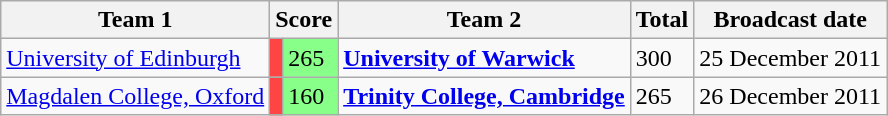<table class="wikitable">
<tr>
<th>Team 1</th>
<th colspan=2>Score</th>
<th>Team 2</th>
<th>Total</th>
<th>Broadcast date</th>
</tr>
<tr>
<td><a href='#'>University of Edinburgh</a></td>
<td style="background:#f44;"></td>
<td style="background:#88ff88">265</td>
<td><strong><a href='#'>University of Warwick</a></strong></td>
<td>300</td>
<td>25 December 2011</td>
</tr>
<tr>
<td><a href='#'>Magdalen College, Oxford</a></td>
<td style="background:#f44;"></td>
<td style="background:#88ff88">160</td>
<td><strong><a href='#'>Trinity College, Cambridge</a></strong></td>
<td>265</td>
<td>26 December 2011</td>
</tr>
</table>
